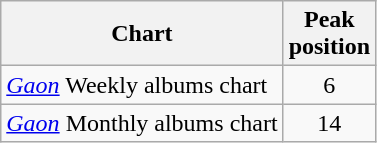<table class="wikitable sortable">
<tr>
<th>Chart</th>
<th>Peak<br>position</th>
</tr>
<tr>
<td><em><a href='#'>Gaon</a></em> Weekly albums chart</td>
<td align="center">6</td>
</tr>
<tr>
<td><em><a href='#'>Gaon</a></em> Monthly albums chart</td>
<td align="center">14</td>
</tr>
</table>
